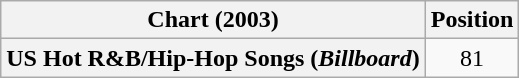<table class="wikitable plainrowheaders" style="text-align:center">
<tr>
<th scope="col">Chart (2003)</th>
<th scope="col">Position</th>
</tr>
<tr>
<th scope="row">US Hot R&B/Hip-Hop Songs (<em>Billboard</em>)</th>
<td>81</td>
</tr>
</table>
